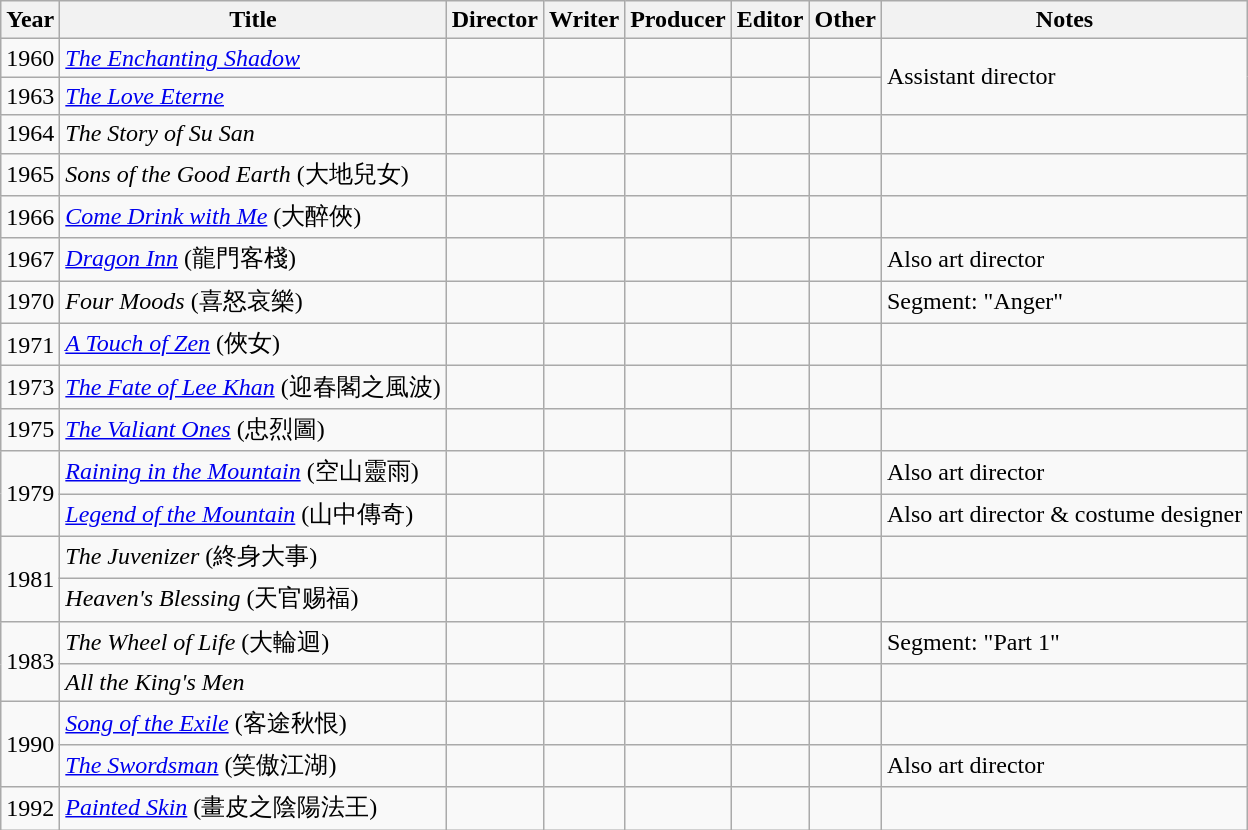<table class="wikitable">
<tr>
<th>Year</th>
<th>Title</th>
<th>Director</th>
<th>Writer</th>
<th>Producer</th>
<th>Editor</th>
<th>Other</th>
<th>Notes</th>
</tr>
<tr>
<td>1960</td>
<td><em><a href='#'>The Enchanting Shadow</a></em></td>
<td></td>
<td></td>
<td></td>
<td></td>
<td></td>
<td rowspan="2">Assistant director</td>
</tr>
<tr>
<td>1963</td>
<td><em><a href='#'>The Love Eterne</a></em></td>
<td></td>
<td></td>
<td></td>
<td></td>
<td></td>
</tr>
<tr>
<td>1964</td>
<td><em>The Story of Su San</em></td>
<td></td>
<td></td>
<td></td>
<td></td>
<td></td>
<td></td>
</tr>
<tr>
<td>1965</td>
<td><em>Sons of the Good Earth</em> (大地兒女)</td>
<td></td>
<td></td>
<td></td>
<td></td>
<td></td>
<td></td>
</tr>
<tr>
<td>1966</td>
<td><em><a href='#'>Come Drink with Me</a></em> (大醉俠)</td>
<td></td>
<td></td>
<td></td>
<td></td>
<td></td>
<td></td>
</tr>
<tr>
<td>1967</td>
<td><em><a href='#'>Dragon Inn</a></em> (龍門客棧)</td>
<td></td>
<td></td>
<td></td>
<td></td>
<td></td>
<td>Also art director</td>
</tr>
<tr>
<td>1970</td>
<td><em>Four Moods</em> (喜怒哀樂)</td>
<td></td>
<td></td>
<td></td>
<td></td>
<td></td>
<td>Segment: "Anger"</td>
</tr>
<tr>
<td>1971</td>
<td><em><a href='#'>A Touch of Zen</a></em> (俠女)</td>
<td></td>
<td></td>
<td></td>
<td></td>
<td></td>
<td></td>
</tr>
<tr>
<td>1973</td>
<td><em><a href='#'>The Fate of Lee Khan</a></em> (迎春閣之風波)</td>
<td></td>
<td></td>
<td></td>
<td></td>
<td></td>
<td></td>
</tr>
<tr>
<td>1975</td>
<td><em><a href='#'>The Valiant Ones</a></em> (忠烈圖)</td>
<td></td>
<td></td>
<td></td>
<td></td>
<td></td>
<td></td>
</tr>
<tr>
<td rowspan="2">1979</td>
<td><em><a href='#'>Raining in the Mountain</a></em> (空山靈雨)</td>
<td></td>
<td></td>
<td></td>
<td></td>
<td></td>
<td>Also art director</td>
</tr>
<tr>
<td><em><a href='#'>Legend of the Mountain</a></em> (山中傳奇)</td>
<td></td>
<td></td>
<td></td>
<td></td>
<td></td>
<td>Also art director & costume designer</td>
</tr>
<tr>
<td rowspan="2">1981</td>
<td><em>The Juvenizer</em> (終身大事)</td>
<td></td>
<td></td>
<td></td>
<td></td>
<td></td>
<td></td>
</tr>
<tr>
<td><em>Heaven's Blessing</em> (天官赐福)</td>
<td></td>
<td></td>
<td></td>
<td></td>
<td></td>
<td></td>
</tr>
<tr>
<td rowspan="2">1983</td>
<td><em>The Wheel of Life</em> (大輪迴)</td>
<td></td>
<td></td>
<td></td>
<td></td>
<td></td>
<td>Segment: "Part 1"</td>
</tr>
<tr>
<td><em>All the King's Men</em></td>
<td></td>
<td></td>
<td></td>
<td></td>
<td></td>
<td></td>
</tr>
<tr>
<td rowspan="2">1990</td>
<td><em><a href='#'>Song of the Exile</a></em> (客途秋恨)</td>
<td></td>
<td></td>
<td></td>
<td></td>
<td></td>
<td></td>
</tr>
<tr>
<td><em><a href='#'>The Swordsman</a></em> (笑傲江湖)</td>
<td></td>
<td></td>
<td></td>
<td></td>
<td></td>
<td>Also art director</td>
</tr>
<tr>
<td>1992</td>
<td><em><a href='#'>Painted Skin</a></em> (畫皮之陰陽法王)</td>
<td></td>
<td></td>
<td></td>
<td></td>
<td></td>
<td></td>
</tr>
</table>
